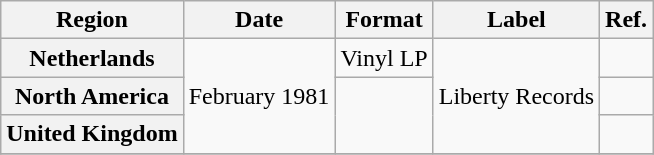<table class="wikitable plainrowheaders">
<tr>
<th scope="col">Region</th>
<th scope="col">Date</th>
<th scope="col">Format</th>
<th scope="col">Label</th>
<th scope="col">Ref.</th>
</tr>
<tr>
<th scope="row">Netherlands</th>
<td rowspan="3">February 1981</td>
<td>Vinyl LP</td>
<td rowspan="3">Liberty Records</td>
<td></td>
</tr>
<tr>
<th scope="row">North America</th>
<td rowspan="2"></td>
<td></td>
</tr>
<tr>
<th scope="row">United Kingdom</th>
<td></td>
</tr>
<tr>
</tr>
</table>
